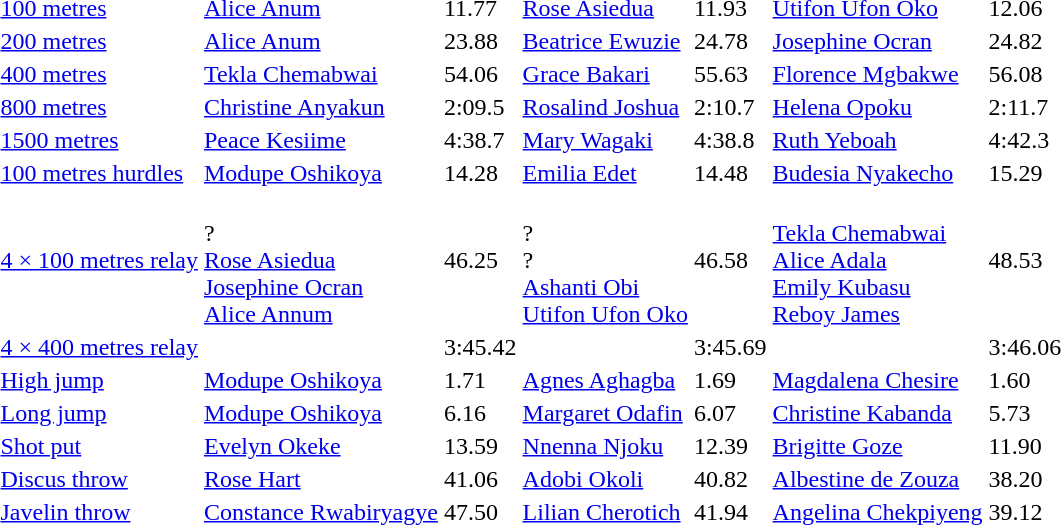<table>
<tr>
<td><a href='#'>100 metres</a></td>
<td><a href='#'>Alice Anum</a><br> </td>
<td>11.77</td>
<td><a href='#'>Rose Asiedua</a><br> </td>
<td>11.93</td>
<td><a href='#'>Utifon Ufon Oko</a><br> </td>
<td>12.06</td>
</tr>
<tr>
<td><a href='#'>200 metres</a></td>
<td><a href='#'>Alice Anum</a><br> </td>
<td>23.88</td>
<td><a href='#'>Beatrice Ewuzie</a><br> </td>
<td>24.78</td>
<td><a href='#'>Josephine Ocran</a><br> </td>
<td>24.82</td>
</tr>
<tr>
<td><a href='#'>400 metres</a></td>
<td><a href='#'>Tekla Chemabwai</a><br> </td>
<td>54.06</td>
<td><a href='#'>Grace Bakari</a><br> </td>
<td>55.63</td>
<td><a href='#'>Florence Mgbakwe</a><br> </td>
<td>56.08</td>
</tr>
<tr>
<td><a href='#'>800 metres</a></td>
<td><a href='#'>Christine Anyakun</a><br> </td>
<td>2:09.5</td>
<td><a href='#'>Rosalind Joshua</a><br> </td>
<td>2:10.7</td>
<td><a href='#'>Helena Opoku</a><br> </td>
<td>2:11.7</td>
</tr>
<tr>
<td><a href='#'>1500 metres</a></td>
<td><a href='#'>Peace Kesiime</a><br> </td>
<td>4:38.7</td>
<td><a href='#'>Mary Wagaki</a><br> </td>
<td>4:38.8</td>
<td><a href='#'>Ruth Yeboah</a><br> </td>
<td>4:42.3</td>
</tr>
<tr>
<td><a href='#'>100 metres hurdles</a></td>
<td><a href='#'>Modupe Oshikoya</a><br> </td>
<td>14.28</td>
<td><a href='#'>Emilia Edet</a><br> </td>
<td>14.48</td>
<td><a href='#'>Budesia Nyakecho</a><br> </td>
<td>15.29</td>
</tr>
<tr>
<td><a href='#'>4 × 100 metres relay</a></td>
<td><br>?<br><a href='#'>Rose Asiedua</a><br><a href='#'>Josephine Ocran</a><br><a href='#'>Alice Annum</a></td>
<td>46.25</td>
<td><br>?<br>?<br><a href='#'>Ashanti Obi</a><br><a href='#'>Utifon Ufon Oko</a></td>
<td>46.58</td>
<td><br><a href='#'>Tekla Chemabwai</a><br><a href='#'>Alice Adala</a><br><a href='#'>Emily Kubasu</a><br><a href='#'>Reboy James</a></td>
<td>48.53</td>
</tr>
<tr>
<td><a href='#'>4 × 400 metres relay</a></td>
<td></td>
<td>3:45.42</td>
<td></td>
<td>3:45.69</td>
<td></td>
<td>3:46.06</td>
</tr>
<tr>
<td><a href='#'>High jump</a></td>
<td><a href='#'>Modupe Oshikoya</a><br> </td>
<td>1.71</td>
<td><a href='#'>Agnes Aghagba</a><br> </td>
<td>1.69</td>
<td><a href='#'>Magdalena Chesire</a><br> </td>
<td>1.60</td>
</tr>
<tr>
<td><a href='#'>Long jump</a></td>
<td><a href='#'>Modupe Oshikoya</a><br> </td>
<td>6.16</td>
<td><a href='#'>Margaret Odafin</a><br> </td>
<td>6.07</td>
<td><a href='#'>Christine Kabanda</a><br> </td>
<td>5.73</td>
</tr>
<tr>
<td><a href='#'>Shot put</a></td>
<td><a href='#'>Evelyn Okeke</a><br> </td>
<td>13.59</td>
<td><a href='#'>Nnenna Njoku</a><br> </td>
<td>12.39</td>
<td><a href='#'>Brigitte Goze</a><br> </td>
<td>11.90</td>
</tr>
<tr>
<td><a href='#'>Discus throw</a></td>
<td><a href='#'>Rose Hart</a><br> </td>
<td>41.06</td>
<td><a href='#'>Adobi Okoli</a><br> </td>
<td>40.82</td>
<td><a href='#'>Albestine de Zouza</a><br> </td>
<td>38.20</td>
</tr>
<tr>
<td><a href='#'>Javelin throw</a></td>
<td><a href='#'>Constance Rwabiryagye</a><br> </td>
<td>47.50</td>
<td><a href='#'>Lilian Cherotich</a><br> </td>
<td>41.94</td>
<td><a href='#'>Angelina Chekpiyeng</a><br> </td>
<td>39.12</td>
</tr>
</table>
